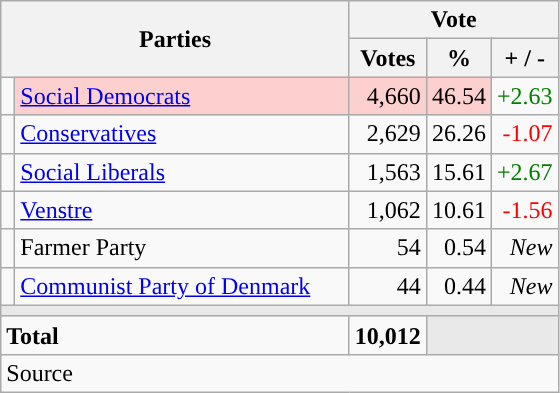<table class="wikitable" style="text-align:right;">
<tr>
<th style="text-align:centre;" rowspan="2" colspan="2" width="225">Parties</th>
<th colspan="3">Vote</th>
</tr>
<tr>
<th width="15">Votes</th>
<th width="15">%</th>
<th width="15">+ / -</th>
</tr>
<tr>
<td width="2" style="color:inherit;background:"></td>
<td bgcolor=#fbd0ce  align="left"><a href='#'>Social Democrats</a></td>
<td bgcolor=#fbd0ce>4,660</td>
<td bgcolor=#fbd0ce>46.54</td>
<td style=color:green;>+2.63</td>
</tr>
<tr>
<td width="2" style="color:inherit;background:"></td>
<td align="left"><a href='#'>Conservatives</a></td>
<td>2,629</td>
<td>26.26</td>
<td style=color:red;>-1.07</td>
</tr>
<tr>
<td width="2" style="color:inherit;background:"></td>
<td align="left"><a href='#'>Social Liberals</a></td>
<td>1,563</td>
<td>15.61</td>
<td style=color:green;>+2.67</td>
</tr>
<tr>
<td width="2" style="color:inherit;background:"></td>
<td align="left"><a href='#'>Venstre</a></td>
<td>1,062</td>
<td>10.61</td>
<td style=color:red;>-1.56</td>
</tr>
<tr>
<td width="2" style="color:inherit;background:"></td>
<td align="left">Farmer Party</td>
<td>54</td>
<td>0.54</td>
<td><em>New</em></td>
</tr>
<tr>
<td width="2" style="color:inherit;background:"></td>
<td align="left"><a href='#'>Communist Party of Denmark</a></td>
<td>44</td>
<td>0.44</td>
<td><em>New</em></td>
</tr>
<tr>
<td colspan="7" bgcolor="#E9E9E9"></td>
</tr>
<tr>
<td align="left" colspan="2"><strong>Total</strong></td>
<td><strong>10,012</strong></td>
<td bgcolor="#E9E9E9" colspan="2"></td>
</tr>
<tr>
<td align="left" colspan="6">Source</td>
</tr>
</table>
